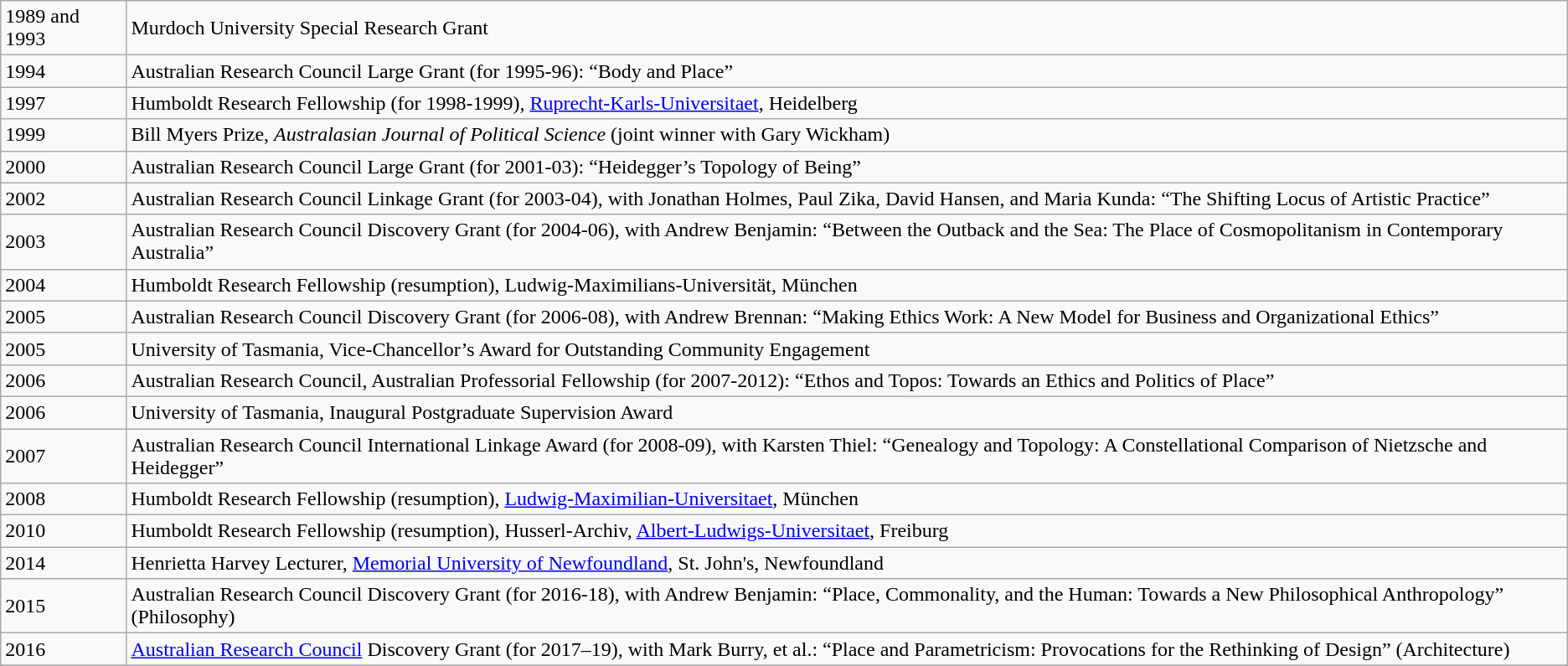<table class="wikitable">
<tr>
<td>1989 and 1993</td>
<td>Murdoch University Special Research Grant</td>
</tr>
<tr>
<td>1994</td>
<td>Australian Research Council Large Grant (for 1995-96): “Body and Place”</td>
</tr>
<tr>
<td>1997</td>
<td>Humboldt Research Fellowship  (for 1998-1999), <a href='#'>Ruprecht-Karls-Universitaet</a>, Heidelberg</td>
</tr>
<tr>
<td>1999</td>
<td>Bill Myers Prize, <em>Australasian Journal of Political Science</em> (joint winner with Gary Wickham)</td>
</tr>
<tr>
<td>2000</td>
<td>Australian Research Council Large Grant (for 2001-03): “Heidegger’s Topology of Being”</td>
</tr>
<tr>
<td>2002</td>
<td>Australian Research Council Linkage Grant (for 2003-04), with Jonathan Holmes,  Paul Zika, David Hansen, and Maria Kunda: “The Shifting Locus of Artistic Practice”</td>
</tr>
<tr>
<td>2003</td>
<td>Australian Research Council Discovery Grant (for 2004-06), with Andrew Benjamin: “Between the Outback and the Sea: The Place of Cosmopolitanism in Contemporary Australia”</td>
</tr>
<tr>
<td>2004</td>
<td>Humboldt Research Fellowship  (resumption), Ludwig-Maximilians-Universität,  München</td>
</tr>
<tr>
<td>2005</td>
<td>Australian Research Council Discovery Grant (for 2006-08), with Andrew Brennan: “Making Ethics Work: A New Model for Business and Organizational Ethics”</td>
</tr>
<tr>
<td>2005</td>
<td>University of Tasmania, Vice-Chancellor’s Award for Outstanding Community Engagement</td>
</tr>
<tr>
<td>2006</td>
<td>Australian Research Council, Australian Professorial Fellowship (for 2007-2012):  “Ethos and Topos: Towards an Ethics and Politics of Place”</td>
</tr>
<tr>
<td>2006</td>
<td>University of Tasmania, Inaugural Postgraduate Supervision Award</td>
</tr>
<tr>
<td>2007</td>
<td>Australian Research Council International Linkage Award (for 2008-09),  with Karsten Thiel: “Genealogy and Topology: A Constellational Comparison of Nietzsche and Heidegger”</td>
</tr>
<tr>
<td>2008</td>
<td>Humboldt Research Fellowship  (resumption), <a href='#'>Ludwig-Maximilian-</a><a href='#'>Universitaet</a>, München</td>
</tr>
<tr>
<td>2010</td>
<td>Humboldt Research Fellowship  (resumption), Husserl-Archiv, <a href='#'>Albert-Ludwigs-Universitaet</a>, Freiburg</td>
</tr>
<tr>
<td>2014</td>
<td>Henrietta Harvey Lecturer, <a href='#'>Memorial University of Newfoundland</a>, St. John's, Newfoundland</td>
</tr>
<tr>
<td>2015</td>
<td>Australian Research Council Discovery Grant (for 2016-18), with Andrew Benjamin: “Place,  Commonality, and the Human: Towards a New Philosophical Anthropology”  (Philosophy)</td>
</tr>
<tr>
<td>2016</td>
<td><a href='#'>Australian Research Council</a> Discovery Grant (for 2017–19), with Mark Burry, et al.: “Place and Parametricism:  Provocations for the Rethinking of Design” (Architecture)</td>
</tr>
<tr>
</tr>
</table>
